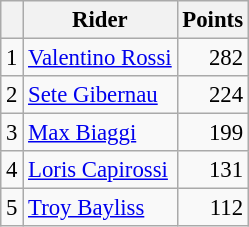<table class="wikitable" style="font-size: 95%;">
<tr>
<th></th>
<th>Rider</th>
<th>Points</th>
</tr>
<tr>
<td align=center>1</td>
<td> <a href='#'>Valentino Rossi</a></td>
<td align=right>282</td>
</tr>
<tr>
<td align=center>2</td>
<td> <a href='#'>Sete Gibernau</a></td>
<td align=right>224</td>
</tr>
<tr>
<td align=center>3</td>
<td> <a href='#'>Max Biaggi</a></td>
<td align=right>199</td>
</tr>
<tr>
<td align=center>4</td>
<td> <a href='#'>Loris Capirossi</a></td>
<td align=right>131</td>
</tr>
<tr>
<td align=center>5</td>
<td> <a href='#'>Troy Bayliss</a></td>
<td align=right>112</td>
</tr>
</table>
